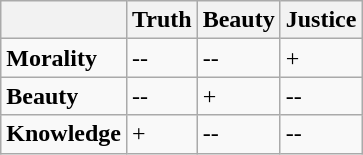<table class="wikitable">
<tr>
<th></th>
<th>Truth</th>
<th>Beauty</th>
<th>Justice</th>
</tr>
<tr>
<td><strong>Morality</strong></td>
<td>--</td>
<td>--</td>
<td>+</td>
</tr>
<tr>
<td><strong>Beauty</strong></td>
<td>--</td>
<td>+</td>
<td>--</td>
</tr>
<tr>
<td><strong>Knowledge</strong></td>
<td>+</td>
<td>--</td>
<td>--</td>
</tr>
</table>
